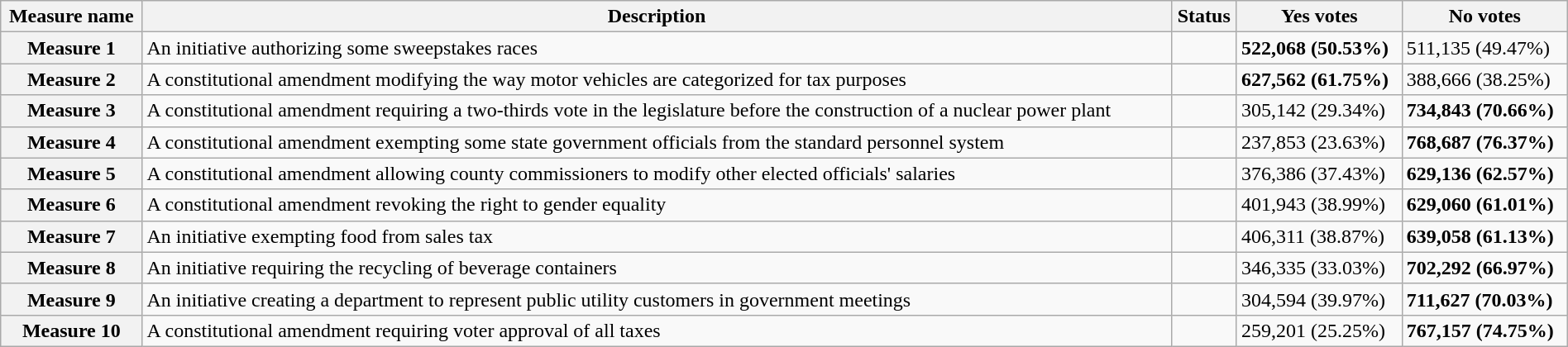<table class="wikitable sortable plainrowheaders" style="width:100%">
<tr>
<th scope="col">Measure name</th>
<th class="unsortable" scope="col">Description</th>
<th scope="col">Status</th>
<th scope="col">Yes votes</th>
<th scope="col">No votes</th>
</tr>
<tr>
<th scope="row">Measure 1</th>
<td>An initiative authorizing some sweepstakes races</td>
<td></td>
<td><strong>522,068 (50.53%)</strong></td>
<td>511,135 (49.47%)</td>
</tr>
<tr>
<th scope="row">Measure 2</th>
<td>A constitutional amendment modifying the way motor vehicles are categorized for tax purposes</td>
<td></td>
<td><strong>627,562 (61.75%)</strong></td>
<td>388,666 (38.25%)</td>
</tr>
<tr>
<th scope="row">Measure 3</th>
<td>A constitutional amendment requiring a two-thirds vote in the legislature before the construction of a nuclear power plant</td>
<td></td>
<td>305,142 (29.34%)</td>
<td><strong>734,843 (70.66%)</strong></td>
</tr>
<tr>
<th scope="row">Measure 4</th>
<td>A constitutional amendment exempting some state government officials from the standard personnel system</td>
<td></td>
<td>237,853 (23.63%)</td>
<td><strong>768,687 (76.37%)</strong></td>
</tr>
<tr>
<th scope="row">Measure 5</th>
<td>A constitutional amendment allowing county commissioners to modify other elected officials' salaries</td>
<td></td>
<td>376,386 (37.43%)</td>
<td><strong>629,136 (62.57%)</strong></td>
</tr>
<tr>
<th scope="row">Measure 6</th>
<td>A constitutional amendment revoking the right to gender equality</td>
<td></td>
<td>401,943 (38.99%)</td>
<td><strong>629,060 (61.01%)</strong></td>
</tr>
<tr>
<th scope="row">Measure 7</th>
<td>An initiative exempting food from sales tax</td>
<td></td>
<td>406,311 (38.87%)</td>
<td><strong>639,058 (61.13%)</strong></td>
</tr>
<tr>
<th scope="row">Measure 8</th>
<td>An initiative requiring the recycling of beverage containers</td>
<td></td>
<td>346,335 (33.03%)</td>
<td><strong>702,292 (66.97%)</strong></td>
</tr>
<tr>
<th scope="row">Measure 9</th>
<td>An initiative creating a department to represent public utility customers in government meetings</td>
<td></td>
<td>304,594 (39.97%)</td>
<td><strong>711,627 (70.03%)</strong></td>
</tr>
<tr>
<th scope="row">Measure 10</th>
<td>A constitutional amendment requiring voter approval of all taxes</td>
<td></td>
<td>259,201 (25.25%)</td>
<td><strong>767,157 (74.75%)</strong></td>
</tr>
</table>
